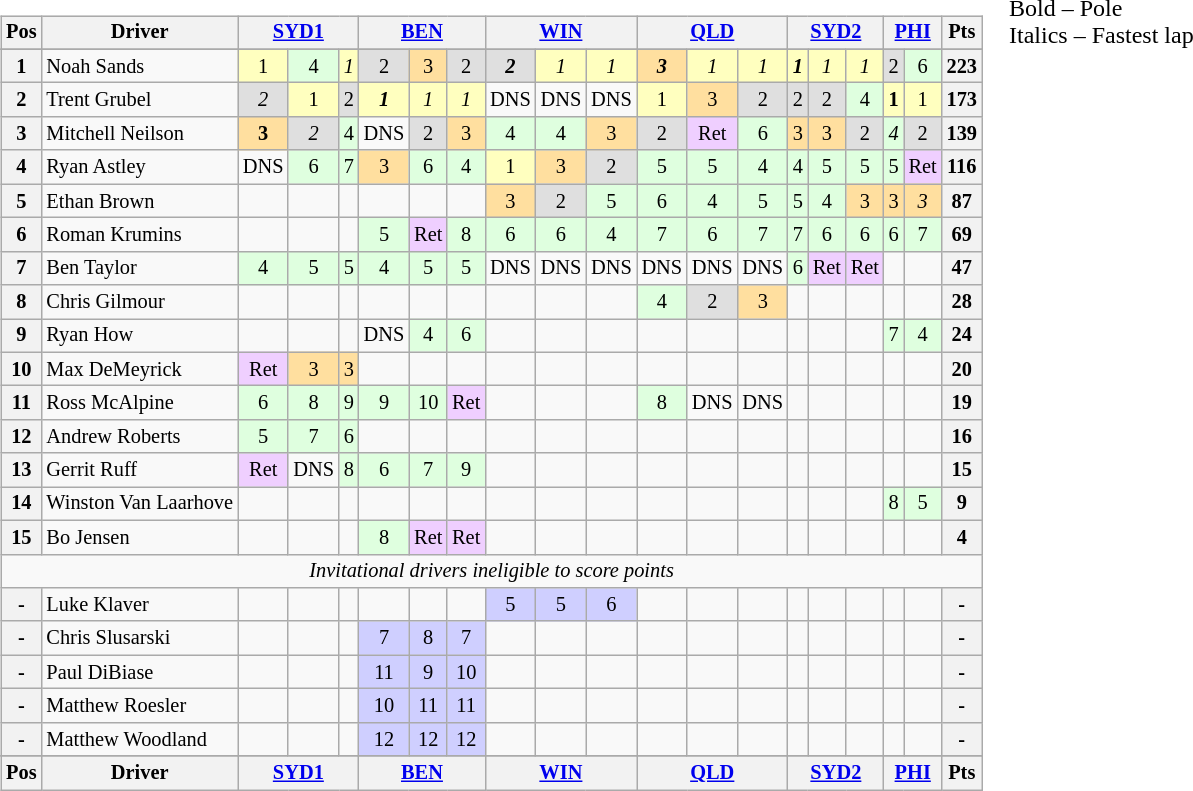<table>
<tr>
<td></td>
<td valign="top"><br><table class="wikitable" style="font-size: 85%; text-align:center">
<tr valign="top">
<th valign="middle">Pos</th>
<th valign="middle">Driver</th>
<th colspan=3><a href='#'>SYD1</a></th>
<th colspan=3><a href='#'>BEN</a></th>
<th colspan=3><a href='#'>WIN</a></th>
<th colspan=3><a href='#'>QLD</a></th>
<th colspan=3><a href='#'>SYD2</a></th>
<th colspan=2><a href='#'>PHI</a></th>
<th valign="middle">Pts</th>
</tr>
<tr>
</tr>
<tr>
<th>1</th>
<td align=left> Noah Sands</td>
<td style="background:#ffffbf;">1</td>
<td style="background:#dfffdf;">4</td>
<td style="background:#ffffbf;"><em>1</em></td>
<td style="background:#dfdfdf;">2</td>
<td style="background:#ffdf9f;">3</td>
<td style="background:#dfdfdf;">2</td>
<td style="background:#dfdfdf;"><strong><em>2</em></strong></td>
<td style="background:#ffffbf;"><em>1</em></td>
<td style="background:#ffffbf;"><em>1</em></td>
<td style="background:#ffdf9f;"><strong><em>3</em></strong></td>
<td style="background:#ffffbf;"><em>1</em></td>
<td style="background:#ffffbf;"><em>1</em></td>
<td style="background:#ffffbf;"><strong><em>1</em></strong></td>
<td style="background:#ffffbf;"><em>1</em></td>
<td style="background:#ffffbf;"><em>1</em></td>
<td style="background:#dfdfdf;">2</td>
<td style="background:#dfffdf;">6</td>
<th>223</th>
</tr>
<tr>
<th>2</th>
<td align=left> Trent Grubel</td>
<td style="background:#dfdfdf;"><em>2</em></td>
<td style="background:#ffffbf;">1</td>
<td style="background:#dfdfdf;">2</td>
<td style="background:#ffffbf;"><strong><em>1</em></strong></td>
<td style="background:#ffffbf;"><em>1</em></td>
<td style="background:#ffffbf;"><em>1</em></td>
<td>DNS</td>
<td>DNS</td>
<td>DNS</td>
<td style="background:#ffffbf;">1</td>
<td style="background:#ffdf9f;">3</td>
<td style="background:#dfdfdf;">2</td>
<td style="background:#dfdfdf;">2</td>
<td style="background:#dfdfdf;">2</td>
<td style="background:#dfffdf;">4</td>
<td style="background:#ffffbf;"><strong>1</strong></td>
<td style="background:#ffffbf;">1</td>
<th>173</th>
</tr>
<tr>
<th>3</th>
<td align=left> Mitchell Neilson</td>
<td style="background:#ffdf9f;"><strong>3</strong></td>
<td style="background:#dfdfdf;"><em>2</em></td>
<td style="background:#dfffdf;">4</td>
<td>DNS</td>
<td style="background:#dfdfdf;">2</td>
<td style="background:#ffdf9f;">3</td>
<td style="background:#dfffdf;">4</td>
<td style="background:#dfffdf;">4</td>
<td style="background:#ffdf9f;">3</td>
<td style="background:#dfdfdf;">2</td>
<td style="background:#efcfff;">Ret</td>
<td style="background:#dfffdf;">6</td>
<td style="background:#ffdf9f;">3</td>
<td style="background:#ffdf9f;">3</td>
<td style="background:#dfdfdf;">2</td>
<td style="background:#dfffdf;"><em>4</em></td>
<td style="background:#dfdfdf;">2</td>
<th>139</th>
</tr>
<tr>
<th>4</th>
<td align=left> Ryan Astley</td>
<td>DNS</td>
<td style="background:#dfffdf;">6</td>
<td style="background:#dfffdf;">7</td>
<td style="background:#ffdf9f;">3</td>
<td style="background:#dfffdf;">6</td>
<td style="background:#dfffdf;">4</td>
<td style="background:#ffffbf;">1</td>
<td style="background:#ffdf9f;">3</td>
<td style="background:#dfdfdf;">2</td>
<td style="background:#dfffdf;">5</td>
<td style="background:#dfffdf;">5</td>
<td style="background:#dfffdf;">4</td>
<td style="background:#dfffdf;">4</td>
<td style="background:#dfffdf;">5</td>
<td style="background:#dfffdf;">5</td>
<td style="background:#dfffdf;">5</td>
<td style="background:#efcfff;">Ret</td>
<th>116</th>
</tr>
<tr>
<th>5</th>
<td align=left> Ethan Brown</td>
<td></td>
<td></td>
<td></td>
<td></td>
<td></td>
<td></td>
<td style="background:#ffdf9f;">3</td>
<td style="background:#dfdfdf;">2</td>
<td style="background:#dfffdf;">5</td>
<td style="background:#dfffdf;">6</td>
<td style="background:#dfffdf;">4</td>
<td style="background:#dfffdf;">5</td>
<td style="background:#dfffdf;">5</td>
<td style="background:#dfffdf;">4</td>
<td style="background:#ffdf9f;">3</td>
<td style="background:#ffdf9f;">3</td>
<td style="background:#ffdf9f;"><em>3</em></td>
<th>87</th>
</tr>
<tr>
<th>6</th>
<td align=left> Roman Krumins</td>
<td></td>
<td></td>
<td></td>
<td style="background:#dfffdf;">5</td>
<td style="background:#efcfff;">Ret</td>
<td style="background:#dfffdf;">8</td>
<td style="background:#dfffdf;">6</td>
<td style="background:#dfffdf;">6</td>
<td style="background:#dfffdf;">4</td>
<td style="background:#dfffdf;">7</td>
<td style="background:#dfffdf;">6</td>
<td style="background:#dfffdf;">7</td>
<td style="background:#dfffdf;">7</td>
<td style="background:#dfffdf;">6</td>
<td style="background:#dfffdf;">6</td>
<td style="background:#dfffdf;">6</td>
<td style="background:#dfffdf;">7</td>
<th>69</th>
</tr>
<tr>
<th>7</th>
<td align=left> Ben Taylor</td>
<td style="background:#dfffdf;">4</td>
<td style="background:#dfffdf;">5</td>
<td style="background:#dfffdf;">5</td>
<td style="background:#dfffdf;">4</td>
<td style="background:#dfffdf;">5</td>
<td style="background:#dfffdf;">5</td>
<td>DNS</td>
<td>DNS</td>
<td>DNS</td>
<td>DNS</td>
<td>DNS</td>
<td>DNS</td>
<td style="background:#dfffdf;">6</td>
<td style="background:#efcfff;">Ret</td>
<td style="background:#efcfff;">Ret</td>
<td></td>
<td></td>
<th>47</th>
</tr>
<tr>
<th>8</th>
<td align=left> Chris Gilmour</td>
<td></td>
<td></td>
<td></td>
<td></td>
<td></td>
<td></td>
<td></td>
<td></td>
<td></td>
<td style="background:#dfffdf;">4</td>
<td style="background:#dfdfdf;">2</td>
<td style="background:#ffdf9f;">3</td>
<td></td>
<td></td>
<td></td>
<td></td>
<td></td>
<th>28</th>
</tr>
<tr>
<th>9</th>
<td align=left> Ryan How</td>
<td></td>
<td></td>
<td></td>
<td>DNS</td>
<td style="background:#dfffdf;">4</td>
<td style="background:#dfffdf;">6</td>
<td></td>
<td></td>
<td></td>
<td></td>
<td></td>
<td></td>
<td></td>
<td></td>
<td></td>
<td style="background:#dfffdf;">7</td>
<td style="background:#dfffdf;">4</td>
<th>24</th>
</tr>
<tr>
<th>10</th>
<td align=left> Max DeMeyrick</td>
<td style="background:#efcfff;">Ret</td>
<td style="background:#ffdf9f;">3</td>
<td style="background:#ffdf9f;">3</td>
<td></td>
<td></td>
<td></td>
<td></td>
<td></td>
<td></td>
<td></td>
<td></td>
<td></td>
<td></td>
<td></td>
<td></td>
<td></td>
<td></td>
<th>20</th>
</tr>
<tr>
<th>11</th>
<td align=left> Ross McAlpine</td>
<td style="background:#dfffdf;">6</td>
<td style="background:#dfffdf;">8</td>
<td style="background:#dfffdf;">9</td>
<td style="background:#dfffdf;">9</td>
<td style="background:#dfffdf;">10</td>
<td style="background:#efcfff;">Ret</td>
<td></td>
<td></td>
<td></td>
<td style="background:#dfffdf;">8</td>
<td>DNS</td>
<td>DNS</td>
<td></td>
<td></td>
<td></td>
<td></td>
<td></td>
<th>19</th>
</tr>
<tr>
<th>12</th>
<td align=left> Andrew Roberts</td>
<td style="background:#dfffdf;">5</td>
<td style="background:#dfffdf;">7</td>
<td style="background:#dfffdf;">6</td>
<td></td>
<td></td>
<td></td>
<td></td>
<td></td>
<td></td>
<td></td>
<td></td>
<td></td>
<td></td>
<td></td>
<td></td>
<td></td>
<td></td>
<th>16</th>
</tr>
<tr>
<th>13</th>
<td align=left> Gerrit Ruff</td>
<td style="background:#efcfff;">Ret</td>
<td>DNS</td>
<td style="background:#dfffdf;">8</td>
<td style="background:#dfffdf;">6</td>
<td style="background:#dfffdf;">7</td>
<td style="background:#dfffdf;">9</td>
<td></td>
<td></td>
<td></td>
<td></td>
<td></td>
<td></td>
<td></td>
<td></td>
<td></td>
<td></td>
<td></td>
<th>15</th>
</tr>
<tr>
<th>14</th>
<td align=left nowrap> Winston Van Laarhove</td>
<td></td>
<td></td>
<td></td>
<td></td>
<td></td>
<td></td>
<td></td>
<td></td>
<td></td>
<td></td>
<td></td>
<td></td>
<td></td>
<td></td>
<td></td>
<td style="background:#dfffdf;">8</td>
<td style="background:#dfffdf;">5</td>
<th>9</th>
</tr>
<tr>
<th>15</th>
<td align=left> Bo Jensen</td>
<td></td>
<td></td>
<td></td>
<td style="background:#dfffdf;">8</td>
<td style="background:#efcfff;">Ret</td>
<td style="background:#efcfff;">Ret</td>
<td></td>
<td></td>
<td></td>
<td></td>
<td></td>
<td></td>
<td></td>
<td></td>
<td></td>
<td></td>
<td></td>
<th>4</th>
</tr>
<tr>
<td colspan=20><em>Invitational drivers ineligible to score points</em></td>
</tr>
<tr>
<th>-</th>
<td align=left> Luke Klaver</td>
<td></td>
<td></td>
<td></td>
<td></td>
<td></td>
<td></td>
<td style="background:#CFCFFF;">5</td>
<td style="background:#CFCFFF;">5</td>
<td style="background:#CFCFFF;">6</td>
<td></td>
<td></td>
<td></td>
<td></td>
<td></td>
<td></td>
<td></td>
<td></td>
<th>-</th>
</tr>
<tr>
<th>-</th>
<td align=left> Chris Slusarski</td>
<td></td>
<td></td>
<td></td>
<td style="background:#CFCFFF;">7</td>
<td style="background:#CFCFFF;">8</td>
<td style="background:#CFCFFF;">7</td>
<td></td>
<td></td>
<td></td>
<td></td>
<td></td>
<td></td>
<td></td>
<td></td>
<td></td>
<td></td>
<td></td>
<th>-</th>
</tr>
<tr>
<th>-</th>
<td align=left> Paul DiBiase</td>
<td></td>
<td></td>
<td></td>
<td style="background:#CFCFFF;">11</td>
<td style="background:#CFCFFF;">9</td>
<td style="background:#CFCFFF;">10</td>
<td></td>
<td></td>
<td></td>
<td></td>
<td></td>
<td></td>
<td></td>
<td></td>
<td></td>
<td></td>
<td></td>
<th>-</th>
</tr>
<tr>
<th>-</th>
<td align=left> Matthew Roesler</td>
<td></td>
<td></td>
<td></td>
<td style="background:#CFCFFF;">10</td>
<td style="background:#CFCFFF;">11</td>
<td style="background:#CFCFFF;">11</td>
<td></td>
<td></td>
<td></td>
<td></td>
<td></td>
<td></td>
<td></td>
<td></td>
<td></td>
<td></td>
<td></td>
<th>-</th>
</tr>
<tr>
<th>-</th>
<td align=left> Matthew Woodland</td>
<td></td>
<td></td>
<td></td>
<td style="background:#CFCFFF;">12</td>
<td style="background:#CFCFFF;">12</td>
<td style="background:#CFCFFF;">12</td>
<td></td>
<td></td>
<td></td>
<td></td>
<td></td>
<td></td>
<td></td>
<td></td>
<td></td>
<td></td>
<td></td>
<th>-</th>
</tr>
<tr>
</tr>
<tr valign="top">
<th valign="middle">Pos</th>
<th valign="middle">Driver</th>
<th colspan=3><a href='#'>SYD1</a></th>
<th colspan=3><a href='#'>BEN</a></th>
<th colspan=3><a href='#'>WIN</a></th>
<th colspan=3><a href='#'>QLD</a></th>
<th colspan=3><a href='#'>SYD2</a></th>
<th colspan=2><a href='#'>PHI</a></th>
<th valign="middle">Pts</th>
</tr>
</table>
</td>
<td valign="top"><br>
<span>Bold – Pole<br>
Italics – Fastest lap</span></td>
</tr>
</table>
